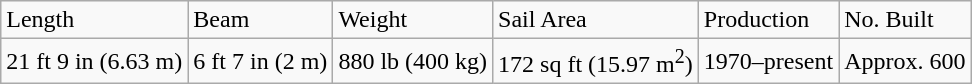<table class="wikitable">
<tr>
<td>Length</td>
<td>Beam</td>
<td>Weight</td>
<td>Sail Area</td>
<td>Production</td>
<td>No. Built</td>
</tr>
<tr>
<td>21 ft 9 in (6.63 m)</td>
<td>6 ft 7 in (2 m)</td>
<td>880 lb (400 kg)</td>
<td>172 sq ft (15.97 m<sup>2</sup>)</td>
<td>1970–present</td>
<td>Approx. 600</td>
</tr>
</table>
